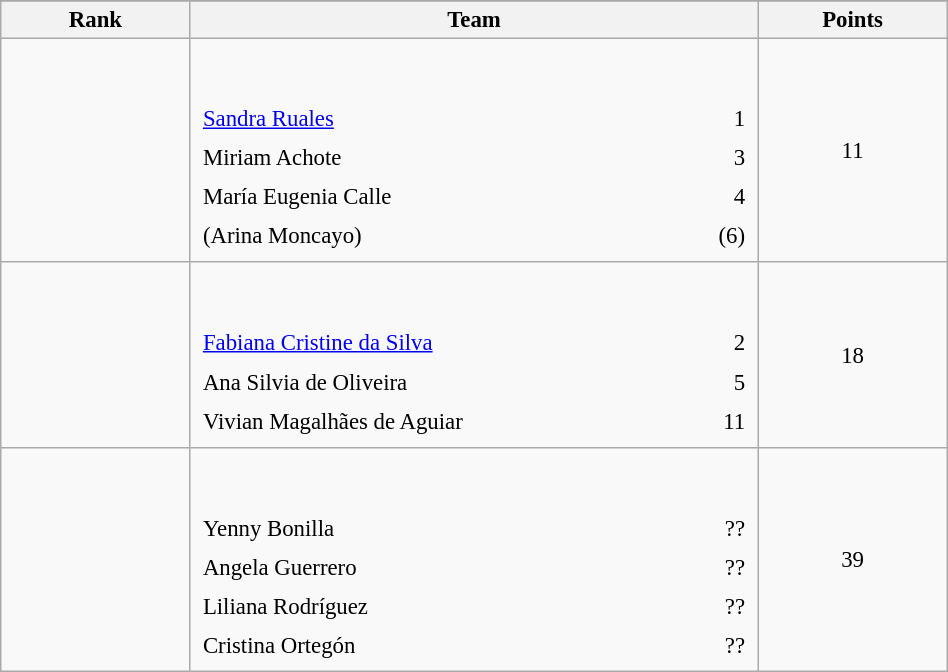<table class="wikitable sortable" style=" text-align:center; font-size:95%;" width="50%">
<tr>
</tr>
<tr>
<th width=10%>Rank</th>
<th width=30%>Team</th>
<th width=10%>Points</th>
</tr>
<tr>
<td align=center></td>
<td align=left> <br><br><table width=100%>
<tr>
<td align=left style="border:0"><a href='#'>Sandra Ruales</a></td>
<td align=right style="border:0">1</td>
</tr>
<tr>
<td align=left style="border:0">Miriam Achote</td>
<td align=right style="border:0">3</td>
</tr>
<tr>
<td align=left style="border:0">María Eugenia Calle</td>
<td align=right style="border:0">4</td>
</tr>
<tr>
<td align=left style="border:0">(Arina Moncayo)</td>
<td align=right style="border:0">(6)</td>
</tr>
</table>
</td>
<td>11</td>
</tr>
<tr>
<td align=center></td>
<td align=left> <br><br><table width=100%>
<tr>
<td align=left style="border:0"><a href='#'>Fabiana Cristine da Silva</a></td>
<td align=right style="border:0">2</td>
</tr>
<tr>
<td align=left style="border:0">Ana Silvia de Oliveira</td>
<td align=right style="border:0">5</td>
</tr>
<tr>
<td align=left style="border:0">Vivian Magalhães de Aguiar</td>
<td align=right style="border:0">11</td>
</tr>
</table>
</td>
<td>18</td>
</tr>
<tr>
<td align=center></td>
<td align=left> <br><br><table width=100%>
<tr>
<td align=left style="border:0">Yenny Bonilla</td>
<td align=right style="border:0">??</td>
</tr>
<tr>
<td align=left style="border:0">Angela Guerrero</td>
<td align=right style="border:0">??</td>
</tr>
<tr>
<td align=left style="border:0">Liliana Rodríguez</td>
<td align=right style="border:0">??</td>
</tr>
<tr>
<td align=left style="border:0">Cristina Ortegón</td>
<td align=right style="border:0">??</td>
</tr>
</table>
</td>
<td>39</td>
</tr>
</table>
